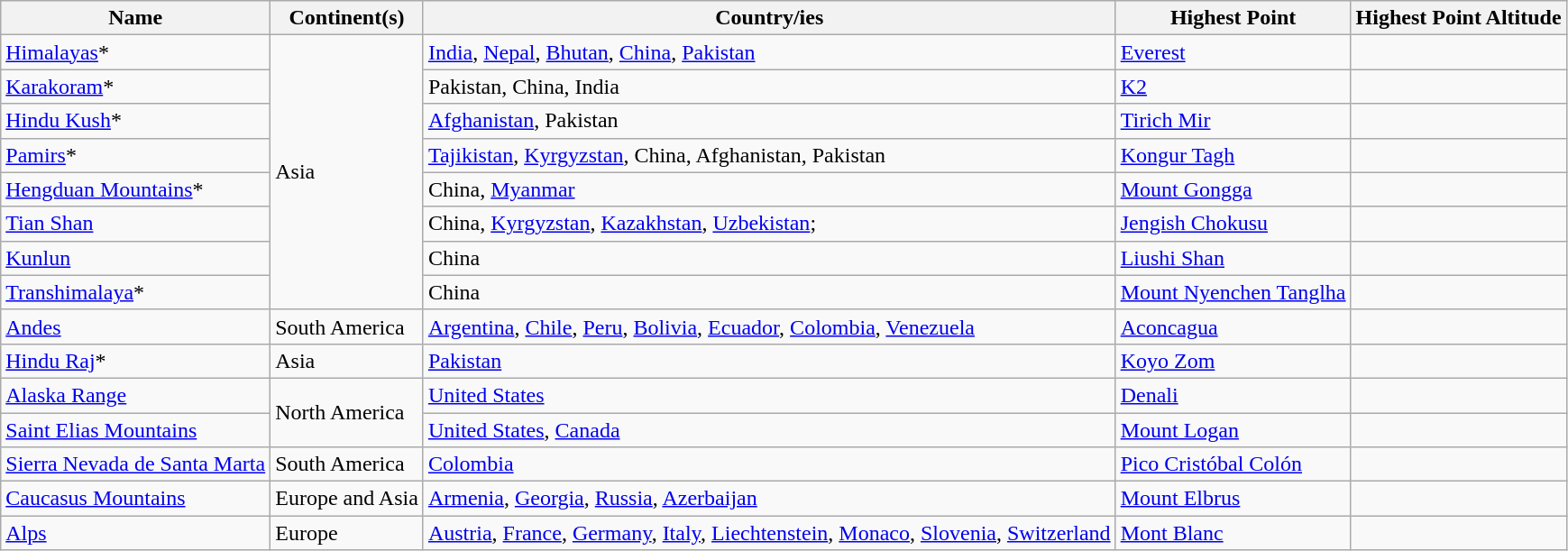<table class="wikitable sortable">
<tr>
<th>Name</th>
<th>Continent(s)</th>
<th>Country/ies</th>
<th>Highest Point</th>
<th>Highest Point Altitude</th>
</tr>
<tr Asia>
<td><a href='#'>Himalayas</a>*</td>
<td rowspan="8">Asia</td>
<td><a href='#'>India</a>, <a href='#'>Nepal</a>, <a href='#'>Bhutan</a>, <a href='#'>China</a>, <a href='#'>Pakistan</a></td>
<td><a href='#'>Everest</a></td>
<td></td>
</tr>
<tr>
<td><a href='#'>Karakoram</a>*</td>
<td>Pakistan, China, India</td>
<td><a href='#'>K2</a></td>
<td></td>
</tr>
<tr>
<td><a href='#'>Hindu Kush</a>*</td>
<td><a href='#'>Afghanistan</a>, Pakistan</td>
<td><a href='#'>Tirich Mir</a></td>
<td></td>
</tr>
<tr>
<td><a href='#'>Pamirs</a>*</td>
<td><a href='#'>Tajikistan</a>, <a href='#'>Kyrgyzstan</a>, China, Afghanistan, Pakistan</td>
<td><a href='#'>Kongur Tagh</a></td>
<td></td>
</tr>
<tr>
<td><a href='#'>Hengduan Mountains</a>*</td>
<td>China, <a href='#'>Myanmar</a></td>
<td><a href='#'>Mount Gongga</a></td>
<td></td>
</tr>
<tr>
<td><a href='#'>Tian Shan</a></td>
<td>China, <a href='#'>Kyrgyzstan</a>, <a href='#'>Kazakhstan</a>, <a href='#'>Uzbekistan</a>;</td>
<td><a href='#'>Jengish Chokusu</a></td>
<td></td>
</tr>
<tr>
<td><a href='#'>Kunlun</a></td>
<td>China</td>
<td><a href='#'>Liushi Shan</a></td>
<td></td>
</tr>
<tr>
<td><a href='#'>Transhimalaya</a>*</td>
<td>China</td>
<td><a href='#'>Mount Nyenchen Tanglha</a></td>
<td></td>
</tr>
<tr>
<td><a href='#'>Andes</a></td>
<td>South America</td>
<td><a href='#'>Argentina</a>, <a href='#'>Chile</a>, <a href='#'>Peru</a>, <a href='#'>Bolivia</a>, <a href='#'>Ecuador</a>, <a href='#'>Colombia</a>, <a href='#'>Venezuela</a></td>
<td><a href='#'>Aconcagua</a></td>
<td></td>
</tr>
<tr>
<td><a href='#'>Hindu Raj</a>*</td>
<td>Asia</td>
<td><a href='#'>Pakistan</a></td>
<td><a href='#'>Koyo Zom</a></td>
<td></td>
</tr>
<tr>
<td><a href='#'>Alaska Range</a></td>
<td rowspan="2">North America</td>
<td><a href='#'>United States</a></td>
<td><a href='#'>Denali</a></td>
<td></td>
</tr>
<tr>
<td><a href='#'>Saint Elias Mountains</a></td>
<td><a href='#'>United States</a>, <a href='#'>Canada</a></td>
<td><a href='#'>Mount Logan</a></td>
<td></td>
</tr>
<tr>
<td><a href='#'>Sierra Nevada de Santa Marta</a></td>
<td>South America</td>
<td><a href='#'>Colombia</a></td>
<td><a href='#'>Pico Cristóbal Colón</a></td>
<td></td>
</tr>
<tr>
<td><a href='#'>Caucasus Mountains</a></td>
<td>Europe and Asia</td>
<td><a href='#'>Armenia</a>, <a href='#'>Georgia</a>, <a href='#'>Russia</a>, <a href='#'>Azerbaijan</a></td>
<td><a href='#'>Mount Elbrus</a></td>
<td></td>
</tr>
<tr>
<td><a href='#'>Alps</a></td>
<td>Europe</td>
<td><a href='#'>Austria</a>, <a href='#'>France</a>, <a href='#'>Germany</a>, <a href='#'>Italy</a>, <a href='#'>Liechtenstein</a>, <a href='#'>Monaco</a>, <a href='#'>Slovenia</a>, <a href='#'>Switzerland</a></td>
<td><a href='#'>Mont Blanc</a></td>
<td></td>
</tr>
</table>
